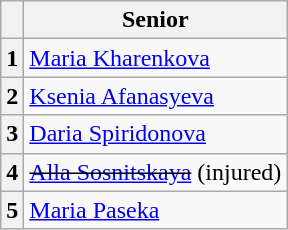<table class="wikitable">
<tr>
<th></th>
<th>Senior</th>
</tr>
<tr>
<th>1</th>
<td><a href='#'>Maria Kharenkova</a></td>
</tr>
<tr>
<th>2</th>
<td><a href='#'>Ksenia Afanasyeva</a></td>
</tr>
<tr>
<th>3</th>
<td><a href='#'>Daria Spiridonova</a></td>
</tr>
<tr>
<th>4</th>
<td><s><a href='#'>Alla Sosnitskaya</a></s> (injured)</td>
</tr>
<tr>
<th>5</th>
<td><a href='#'>Maria Paseka</a></td>
</tr>
</table>
